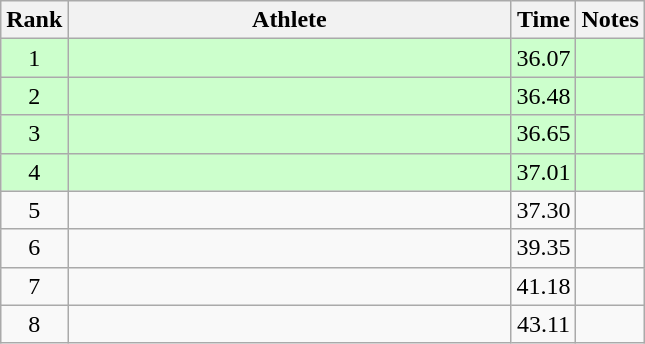<table class="wikitable" style="text-align:center">
<tr>
<th>Rank</th>
<th Style="width:18em">Athlete</th>
<th>Time</th>
<th>Notes</th>
</tr>
<tr style="background:#cfc">
<td>1</td>
<td style="text-align:left"></td>
<td>36.07</td>
<td></td>
</tr>
<tr style="background:#cfc">
<td>2</td>
<td style="text-align:left"></td>
<td>36.48</td>
<td></td>
</tr>
<tr style="background:#cfc">
<td>3</td>
<td style="text-align:left"></td>
<td>36.65</td>
<td></td>
</tr>
<tr style="background:#cfc">
<td>4</td>
<td style="text-align:left"></td>
<td>37.01</td>
<td></td>
</tr>
<tr>
<td>5</td>
<td style="text-align:left"></td>
<td>37.30</td>
<td></td>
</tr>
<tr>
<td>6</td>
<td style="text-align:left"></td>
<td>39.35</td>
<td></td>
</tr>
<tr>
<td>7</td>
<td style="text-align:left"></td>
<td>41.18</td>
<td></td>
</tr>
<tr>
<td>8</td>
<td style="text-align:left"></td>
<td>43.11</td>
<td></td>
</tr>
</table>
